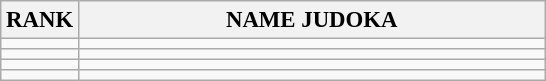<table class="wikitable" style="font-size:95%;">
<tr>
<th>RANK</th>
<th align="left" style="width: 20em">NAME JUDOKA</th>
</tr>
<tr>
<td align="center"></td>
<td></td>
</tr>
<tr>
<td align="center"></td>
<td></td>
</tr>
<tr>
<td align="center"></td>
<td></td>
</tr>
<tr>
<td align="center"></td>
<td></td>
</tr>
</table>
